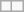<table class="wikitable">
<tr>
<td></td>
<td></td>
</tr>
</table>
